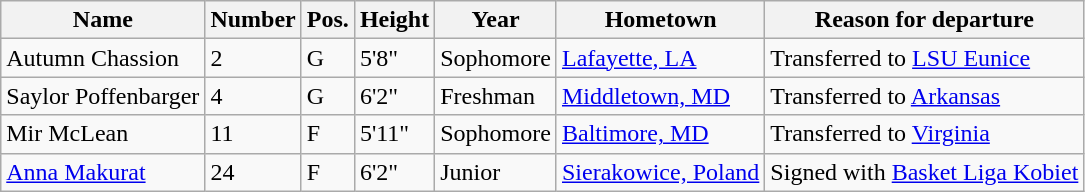<table class="wikitable" border="1">
<tr>
<th>Name</th>
<th>Number</th>
<th>Pos.</th>
<th>Height</th>
<th>Year</th>
<th>Hometown</th>
<th class="unsortable">Reason for departure</th>
</tr>
<tr>
<td>Autumn Chassion</td>
<td>2</td>
<td>G</td>
<td>5'8"</td>
<td>Sophomore</td>
<td><a href='#'>Lafayette, LA</a></td>
<td>Transferred to <a href='#'>LSU Eunice</a></td>
</tr>
<tr>
<td>Saylor Poffenbarger</td>
<td>4</td>
<td>G</td>
<td>6'2"</td>
<td>Freshman</td>
<td><a href='#'>Middletown, MD</a></td>
<td>Transferred to <a href='#'>Arkansas</a></td>
</tr>
<tr>
<td>Mir McLean</td>
<td>11</td>
<td>F</td>
<td>5'11"</td>
<td>Sophomore</td>
<td><a href='#'>Baltimore, MD</a></td>
<td>Transferred to <a href='#'>Virginia</a></td>
</tr>
<tr>
<td><a href='#'>Anna Makurat</a></td>
<td>24</td>
<td>F</td>
<td>6'2"</td>
<td>Junior</td>
<td><a href='#'>Sierakowice, Poland</a></td>
<td>Signed with <a href='#'>Basket Liga Kobiet</a></td>
</tr>
</table>
